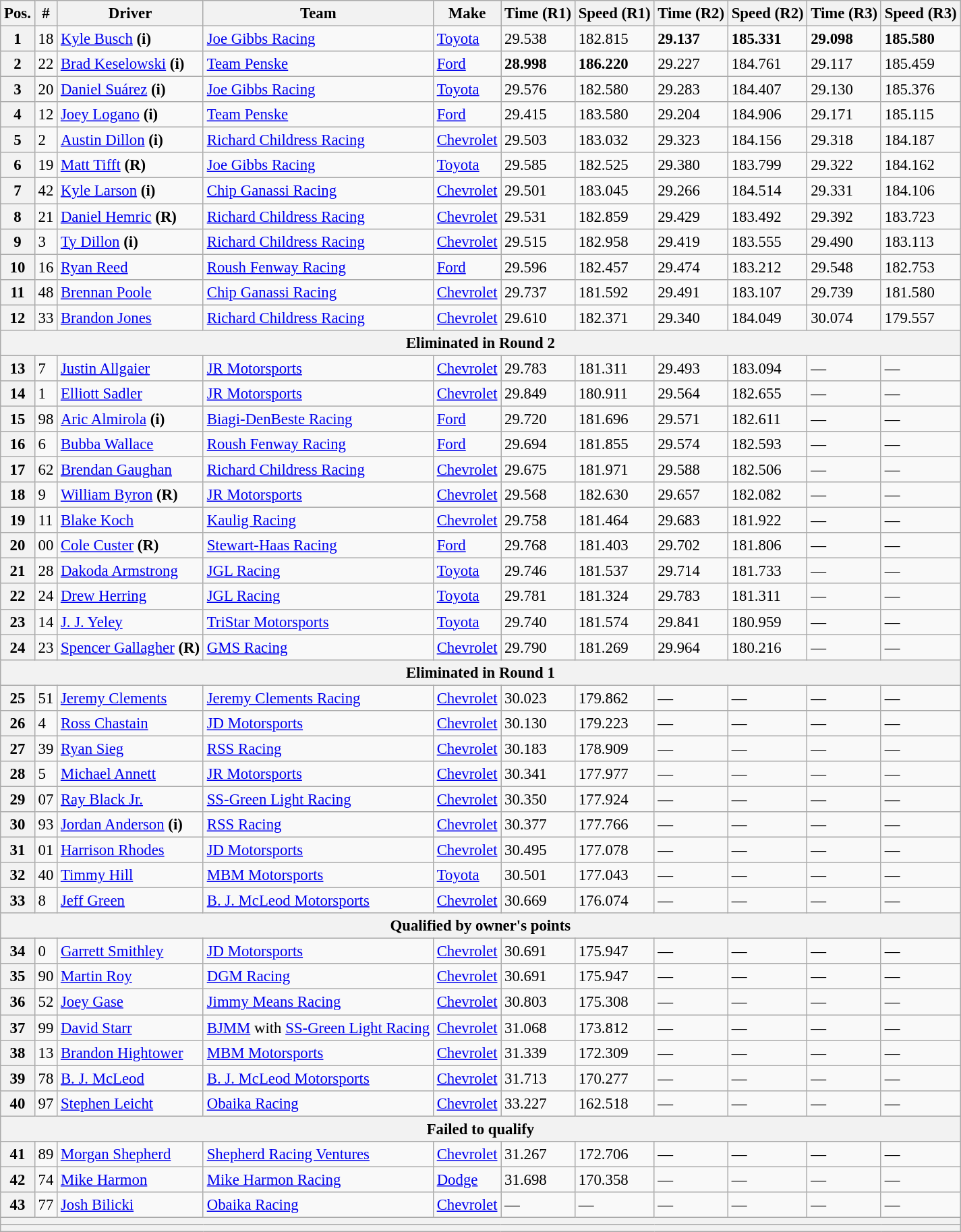<table class="wikitable" style="font-size:95%">
<tr>
<th>Pos.</th>
<th>#</th>
<th>Driver</th>
<th>Team</th>
<th>Make</th>
<th>Time (R1)</th>
<th>Speed (R1)</th>
<th>Time (R2)</th>
<th>Speed (R2)</th>
<th>Time (R3)</th>
<th>Speed (R3)</th>
</tr>
<tr>
<th>1</th>
<td>18</td>
<td><a href='#'>Kyle Busch</a> <strong>(i)</strong></td>
<td><a href='#'>Joe Gibbs Racing</a></td>
<td><a href='#'>Toyota</a></td>
<td>29.538</td>
<td>182.815</td>
<td><strong>29.137</strong></td>
<td><strong>185.331</strong></td>
<td><strong>29.098</strong></td>
<td><strong>185.580</strong></td>
</tr>
<tr>
<th>2</th>
<td>22</td>
<td><a href='#'>Brad Keselowski</a> <strong>(i)</strong></td>
<td><a href='#'>Team Penske</a></td>
<td><a href='#'>Ford</a></td>
<td><strong>28.998</strong></td>
<td><strong>186.220</strong></td>
<td>29.227</td>
<td>184.761</td>
<td>29.117</td>
<td>185.459</td>
</tr>
<tr>
<th>3</th>
<td>20</td>
<td><a href='#'>Daniel Suárez</a> <strong>(i)</strong></td>
<td><a href='#'>Joe Gibbs Racing</a></td>
<td><a href='#'>Toyota</a></td>
<td>29.576</td>
<td>182.580</td>
<td>29.283</td>
<td>184.407</td>
<td>29.130</td>
<td>185.376</td>
</tr>
<tr>
<th>4</th>
<td>12</td>
<td><a href='#'>Joey Logano</a> <strong>(i)</strong></td>
<td><a href='#'>Team Penske</a></td>
<td><a href='#'>Ford</a></td>
<td>29.415</td>
<td>183.580</td>
<td>29.204</td>
<td>184.906</td>
<td>29.171</td>
<td>185.115</td>
</tr>
<tr>
<th>5</th>
<td>2</td>
<td><a href='#'>Austin Dillon</a> <strong>(i)</strong></td>
<td><a href='#'>Richard Childress Racing</a></td>
<td><a href='#'>Chevrolet</a></td>
<td>29.503</td>
<td>183.032</td>
<td>29.323</td>
<td>184.156</td>
<td>29.318</td>
<td>184.187</td>
</tr>
<tr>
<th>6</th>
<td>19</td>
<td><a href='#'>Matt Tifft</a> <strong>(R)</strong></td>
<td><a href='#'>Joe Gibbs Racing</a></td>
<td><a href='#'>Toyota</a></td>
<td>29.585</td>
<td>182.525</td>
<td>29.380</td>
<td>183.799</td>
<td>29.322</td>
<td>184.162</td>
</tr>
<tr>
<th>7</th>
<td>42</td>
<td><a href='#'>Kyle Larson</a> <strong>(i)</strong></td>
<td><a href='#'>Chip Ganassi Racing</a></td>
<td><a href='#'>Chevrolet</a></td>
<td>29.501</td>
<td>183.045</td>
<td>29.266</td>
<td>184.514</td>
<td>29.331</td>
<td>184.106</td>
</tr>
<tr>
<th>8</th>
<td>21</td>
<td><a href='#'>Daniel Hemric</a> <strong>(R)</strong></td>
<td><a href='#'>Richard Childress Racing</a></td>
<td><a href='#'>Chevrolet</a></td>
<td>29.531</td>
<td>182.859</td>
<td>29.429</td>
<td>183.492</td>
<td>29.392</td>
<td>183.723</td>
</tr>
<tr>
<th>9</th>
<td>3</td>
<td><a href='#'>Ty Dillon</a> <strong>(i)</strong></td>
<td><a href='#'>Richard Childress Racing</a></td>
<td><a href='#'>Chevrolet</a></td>
<td>29.515</td>
<td>182.958</td>
<td>29.419</td>
<td>183.555</td>
<td>29.490</td>
<td>183.113</td>
</tr>
<tr>
<th>10</th>
<td>16</td>
<td><a href='#'>Ryan Reed</a></td>
<td><a href='#'>Roush Fenway Racing</a></td>
<td><a href='#'>Ford</a></td>
<td>29.596</td>
<td>182.457</td>
<td>29.474</td>
<td>183.212</td>
<td>29.548</td>
<td>182.753</td>
</tr>
<tr>
<th>11</th>
<td>48</td>
<td><a href='#'>Brennan Poole</a></td>
<td><a href='#'>Chip Ganassi Racing</a></td>
<td><a href='#'>Chevrolet</a></td>
<td>29.737</td>
<td>181.592</td>
<td>29.491</td>
<td>183.107</td>
<td>29.739</td>
<td>181.580</td>
</tr>
<tr>
<th>12</th>
<td>33</td>
<td><a href='#'>Brandon Jones</a></td>
<td><a href='#'>Richard Childress Racing</a></td>
<td><a href='#'>Chevrolet</a></td>
<td>29.610</td>
<td>182.371</td>
<td>29.340</td>
<td>184.049</td>
<td>30.074</td>
<td>179.557</td>
</tr>
<tr>
<th colspan="11">Eliminated in Round 2</th>
</tr>
<tr>
<th>13</th>
<td>7</td>
<td><a href='#'>Justin Allgaier</a></td>
<td><a href='#'>JR Motorsports</a></td>
<td><a href='#'>Chevrolet</a></td>
<td>29.783</td>
<td>181.311</td>
<td>29.493</td>
<td>183.094</td>
<td>—</td>
<td>—</td>
</tr>
<tr>
<th>14</th>
<td>1</td>
<td><a href='#'>Elliott Sadler</a></td>
<td><a href='#'>JR Motorsports</a></td>
<td><a href='#'>Chevrolet</a></td>
<td>29.849</td>
<td>180.911</td>
<td>29.564</td>
<td>182.655</td>
<td>—</td>
<td>—</td>
</tr>
<tr>
<th>15</th>
<td>98</td>
<td><a href='#'>Aric Almirola</a> <strong>(i)</strong></td>
<td><a href='#'>Biagi-DenBeste Racing</a></td>
<td><a href='#'>Ford</a></td>
<td>29.720</td>
<td>181.696</td>
<td>29.571</td>
<td>182.611</td>
<td>—</td>
<td>—</td>
</tr>
<tr>
<th>16</th>
<td>6</td>
<td><a href='#'>Bubba Wallace</a></td>
<td><a href='#'>Roush Fenway Racing</a></td>
<td><a href='#'>Ford</a></td>
<td>29.694</td>
<td>181.855</td>
<td>29.574</td>
<td>182.593</td>
<td>—</td>
<td>—</td>
</tr>
<tr>
<th>17</th>
<td>62</td>
<td><a href='#'>Brendan Gaughan</a></td>
<td><a href='#'>Richard Childress Racing</a></td>
<td><a href='#'>Chevrolet</a></td>
<td>29.675</td>
<td>181.971</td>
<td>29.588</td>
<td>182.506</td>
<td>—</td>
<td>—</td>
</tr>
<tr>
<th>18</th>
<td>9</td>
<td><a href='#'>William Byron</a> <strong>(R)</strong></td>
<td><a href='#'>JR Motorsports</a></td>
<td><a href='#'>Chevrolet</a></td>
<td>29.568</td>
<td>182.630</td>
<td>29.657</td>
<td>182.082</td>
<td>—</td>
<td>—</td>
</tr>
<tr>
<th>19</th>
<td>11</td>
<td><a href='#'>Blake Koch</a></td>
<td><a href='#'>Kaulig Racing</a></td>
<td><a href='#'>Chevrolet</a></td>
<td>29.758</td>
<td>181.464</td>
<td>29.683</td>
<td>181.922</td>
<td>—</td>
<td>—</td>
</tr>
<tr>
<th>20</th>
<td>00</td>
<td><a href='#'>Cole Custer</a> <strong>(R)</strong></td>
<td><a href='#'>Stewart-Haas Racing</a></td>
<td><a href='#'>Ford</a></td>
<td>29.768</td>
<td>181.403</td>
<td>29.702</td>
<td>181.806</td>
<td>—</td>
<td>—</td>
</tr>
<tr>
<th>21</th>
<td>28</td>
<td><a href='#'>Dakoda Armstrong</a></td>
<td><a href='#'>JGL Racing</a></td>
<td><a href='#'>Toyota</a></td>
<td>29.746</td>
<td>181.537</td>
<td>29.714</td>
<td>181.733</td>
<td>—</td>
<td>—</td>
</tr>
<tr>
<th>22</th>
<td>24</td>
<td><a href='#'>Drew Herring</a></td>
<td><a href='#'>JGL Racing</a></td>
<td><a href='#'>Toyota</a></td>
<td>29.781</td>
<td>181.324</td>
<td>29.783</td>
<td>181.311</td>
<td>—</td>
<td>—</td>
</tr>
<tr>
<th>23</th>
<td>14</td>
<td><a href='#'>J. J. Yeley</a></td>
<td><a href='#'>TriStar Motorsports</a></td>
<td><a href='#'>Toyota</a></td>
<td>29.740</td>
<td>181.574</td>
<td>29.841</td>
<td>180.959</td>
<td>—</td>
<td>—</td>
</tr>
<tr>
<th>24</th>
<td>23</td>
<td><a href='#'>Spencer Gallagher</a> <strong>(R)</strong></td>
<td><a href='#'>GMS Racing</a></td>
<td><a href='#'>Chevrolet</a></td>
<td>29.790</td>
<td>181.269</td>
<td>29.964</td>
<td>180.216</td>
<td>—</td>
<td>—</td>
</tr>
<tr>
<th colspan="11">Eliminated in Round 1</th>
</tr>
<tr>
<th>25</th>
<td>51</td>
<td><a href='#'>Jeremy Clements</a></td>
<td><a href='#'>Jeremy Clements Racing</a></td>
<td><a href='#'>Chevrolet</a></td>
<td>30.023</td>
<td>179.862</td>
<td>—</td>
<td>—</td>
<td>—</td>
<td>—</td>
</tr>
<tr>
<th>26</th>
<td>4</td>
<td><a href='#'>Ross Chastain</a></td>
<td><a href='#'>JD Motorsports</a></td>
<td><a href='#'>Chevrolet</a></td>
<td>30.130</td>
<td>179.223</td>
<td>—</td>
<td>—</td>
<td>—</td>
<td>—</td>
</tr>
<tr>
<th>27</th>
<td>39</td>
<td><a href='#'>Ryan Sieg</a></td>
<td><a href='#'>RSS Racing</a></td>
<td><a href='#'>Chevrolet</a></td>
<td>30.183</td>
<td>178.909</td>
<td>—</td>
<td>—</td>
<td>—</td>
<td>—</td>
</tr>
<tr>
<th>28</th>
<td>5</td>
<td><a href='#'>Michael Annett</a></td>
<td><a href='#'>JR Motorsports</a></td>
<td><a href='#'>Chevrolet</a></td>
<td>30.341</td>
<td>177.977</td>
<td>—</td>
<td>—</td>
<td>—</td>
<td>—</td>
</tr>
<tr>
<th>29</th>
<td>07</td>
<td><a href='#'>Ray Black Jr.</a></td>
<td><a href='#'>SS-Green Light Racing</a></td>
<td><a href='#'>Chevrolet</a></td>
<td>30.350</td>
<td>177.924</td>
<td>—</td>
<td>—</td>
<td>—</td>
<td>—</td>
</tr>
<tr>
<th>30</th>
<td>93</td>
<td><a href='#'>Jordan Anderson</a> <strong>(i)</strong></td>
<td><a href='#'>RSS Racing</a></td>
<td><a href='#'>Chevrolet</a></td>
<td>30.377</td>
<td>177.766</td>
<td>—</td>
<td>—</td>
<td>—</td>
<td>—</td>
</tr>
<tr>
<th>31</th>
<td>01</td>
<td><a href='#'>Harrison Rhodes</a></td>
<td><a href='#'>JD Motorsports</a></td>
<td><a href='#'>Chevrolet</a></td>
<td>30.495</td>
<td>177.078</td>
<td>—</td>
<td>—</td>
<td>—</td>
<td>—</td>
</tr>
<tr>
<th>32</th>
<td>40</td>
<td><a href='#'>Timmy Hill</a></td>
<td><a href='#'>MBM Motorsports</a></td>
<td><a href='#'>Toyota</a></td>
<td>30.501</td>
<td>177.043</td>
<td>—</td>
<td>—</td>
<td>—</td>
<td>—</td>
</tr>
<tr>
<th>33</th>
<td>8</td>
<td><a href='#'>Jeff Green</a></td>
<td><a href='#'>B. J. McLeod Motorsports</a></td>
<td><a href='#'>Chevrolet</a></td>
<td>30.669</td>
<td>176.074</td>
<td>—</td>
<td>—</td>
<td>—</td>
<td>—</td>
</tr>
<tr>
<th colspan="11">Qualified by owner's points</th>
</tr>
<tr>
<th>34</th>
<td>0</td>
<td><a href='#'>Garrett Smithley</a></td>
<td><a href='#'>JD Motorsports</a></td>
<td><a href='#'>Chevrolet</a></td>
<td>30.691</td>
<td>175.947</td>
<td>—</td>
<td>—</td>
<td>—</td>
<td>—</td>
</tr>
<tr>
<th>35</th>
<td>90</td>
<td><a href='#'>Martin Roy</a></td>
<td><a href='#'>DGM Racing</a></td>
<td><a href='#'>Chevrolet</a></td>
<td>30.691</td>
<td>175.947</td>
<td>—</td>
<td>—</td>
<td>—</td>
<td>—</td>
</tr>
<tr>
<th>36</th>
<td>52</td>
<td><a href='#'>Joey Gase</a></td>
<td><a href='#'>Jimmy Means Racing</a></td>
<td><a href='#'>Chevrolet</a></td>
<td>30.803</td>
<td>175.308</td>
<td>—</td>
<td>—</td>
<td>—</td>
<td>—</td>
</tr>
<tr>
<th>37</th>
<td>99</td>
<td><a href='#'>David Starr</a></td>
<td><a href='#'>BJMM</a> with <a href='#'>SS-Green Light Racing</a></td>
<td><a href='#'>Chevrolet</a></td>
<td>31.068</td>
<td>173.812</td>
<td>—</td>
<td>—</td>
<td>—</td>
<td>—</td>
</tr>
<tr>
<th>38</th>
<td>13</td>
<td><a href='#'>Brandon Hightower</a></td>
<td><a href='#'>MBM Motorsports</a></td>
<td><a href='#'>Chevrolet</a></td>
<td>31.339</td>
<td>172.309</td>
<td>—</td>
<td>—</td>
<td>—</td>
<td>—</td>
</tr>
<tr>
<th>39</th>
<td>78</td>
<td><a href='#'>B. J. McLeod</a></td>
<td><a href='#'>B. J. McLeod Motorsports</a></td>
<td><a href='#'>Chevrolet</a></td>
<td>31.713</td>
<td>170.277</td>
<td>—</td>
<td>—</td>
<td>—</td>
<td>—</td>
</tr>
<tr>
<th>40</th>
<td>97</td>
<td><a href='#'>Stephen Leicht</a></td>
<td><a href='#'>Obaika Racing</a></td>
<td><a href='#'>Chevrolet</a></td>
<td>33.227</td>
<td>162.518</td>
<td>—</td>
<td>—</td>
<td>—</td>
<td>—</td>
</tr>
<tr>
<th colspan="11">Failed to qualify</th>
</tr>
<tr>
<th>41</th>
<td>89</td>
<td><a href='#'>Morgan Shepherd</a></td>
<td><a href='#'>Shepherd Racing Ventures</a></td>
<td><a href='#'>Chevrolet</a></td>
<td>31.267</td>
<td>172.706</td>
<td>—</td>
<td>—</td>
<td>—</td>
<td>—</td>
</tr>
<tr>
<th>42</th>
<td>74</td>
<td><a href='#'>Mike Harmon</a></td>
<td><a href='#'>Mike Harmon Racing</a></td>
<td><a href='#'>Dodge</a></td>
<td>31.698</td>
<td>170.358</td>
<td>—</td>
<td>—</td>
<td>—</td>
<td>—</td>
</tr>
<tr>
<th>43</th>
<td>77</td>
<td><a href='#'>Josh Bilicki</a></td>
<td><a href='#'>Obaika Racing</a></td>
<td><a href='#'>Chevrolet</a></td>
<td>—</td>
<td>—</td>
<td>—</td>
<td>—</td>
<td>—</td>
<td>—</td>
</tr>
<tr>
<th colspan="11"></th>
</tr>
<tr>
<th colspan="11"></th>
</tr>
</table>
